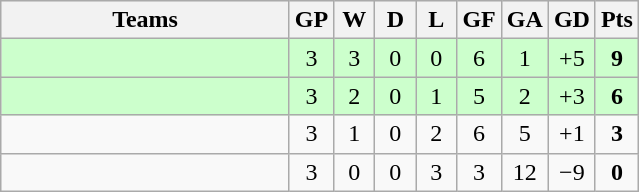<table class="wikitable">
<tr align=center bgcolor=#efefef>
<th width=185>Teams</th>
<th width=20>GP</th>
<th width=20>W</th>
<th width=20>D</th>
<th width=20>L</th>
<th width=20>GF</th>
<th width=20>GA</th>
<th width=20>GD</th>
<th width=20>Pts</th>
</tr>
<tr align=center style="background:#ccffcc;">
<td style="text-align:left;"></td>
<td>3</td>
<td>3</td>
<td>0</td>
<td>0</td>
<td>6</td>
<td>1</td>
<td>+5</td>
<td><strong>9</strong></td>
</tr>
<tr align=center style="background:#ccffcc;">
<td style="text-align:left;"></td>
<td>3</td>
<td>2</td>
<td>0</td>
<td>1</td>
<td>5</td>
<td>2</td>
<td>+3</td>
<td><strong>6</strong></td>
</tr>
<tr align=center>
<td style="text-align:left;"></td>
<td>3</td>
<td>1</td>
<td>0</td>
<td>2</td>
<td>6</td>
<td>5</td>
<td>+1</td>
<td><strong>3</strong></td>
</tr>
<tr align=center>
<td style="text-align:left;"></td>
<td>3</td>
<td>0</td>
<td>0</td>
<td>3</td>
<td>3</td>
<td>12</td>
<td>−9</td>
<td><strong>0</strong></td>
</tr>
</table>
